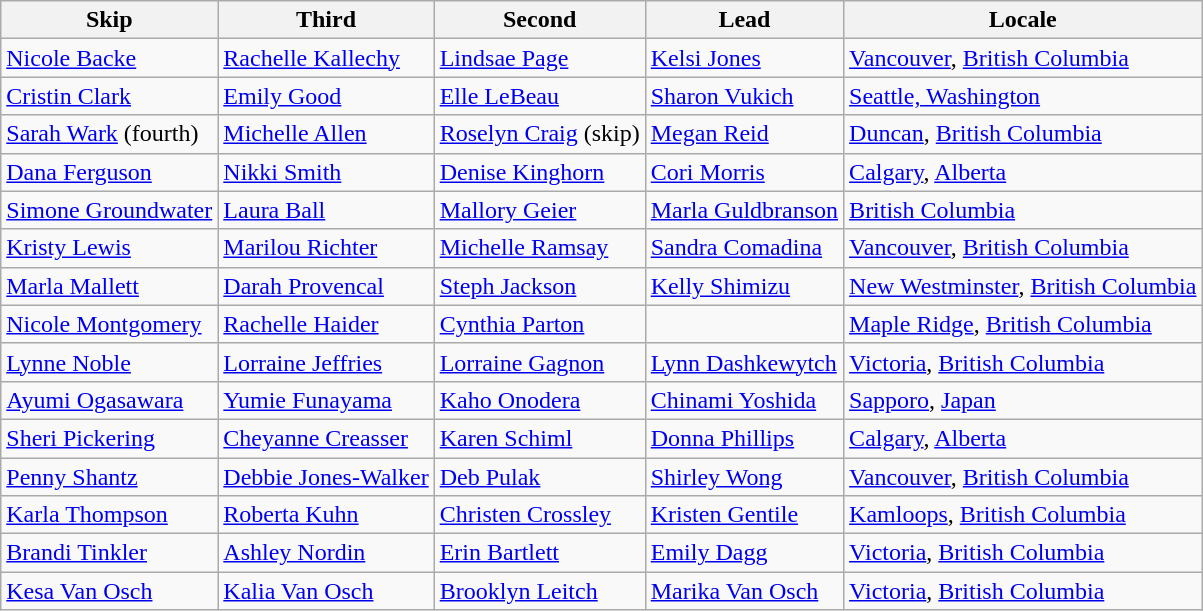<table class=wikitable>
<tr>
<th>Skip</th>
<th>Third</th>
<th>Second</th>
<th>Lead</th>
<th>Locale</th>
</tr>
<tr>
<td><a href='#'>Nicole Backe</a></td>
<td><a href='#'>Rachelle Kallechy</a></td>
<td><a href='#'>Lindsae Page</a></td>
<td><a href='#'>Kelsi Jones</a></td>
<td> <a href='#'>Vancouver</a>, <a href='#'>British Columbia</a></td>
</tr>
<tr>
<td><a href='#'>Cristin Clark</a></td>
<td><a href='#'>Emily Good</a></td>
<td><a href='#'>Elle LeBeau</a></td>
<td><a href='#'>Sharon Vukich</a></td>
<td> <a href='#'>Seattle, Washington</a></td>
</tr>
<tr>
<td><a href='#'>Sarah Wark</a> (fourth)</td>
<td><a href='#'>Michelle Allen</a></td>
<td><a href='#'>Roselyn Craig</a> (skip)</td>
<td><a href='#'>Megan Reid</a></td>
<td> <a href='#'>Duncan</a>, <a href='#'>British Columbia</a></td>
</tr>
<tr>
<td><a href='#'>Dana Ferguson</a></td>
<td><a href='#'>Nikki Smith</a></td>
<td><a href='#'>Denise Kinghorn</a></td>
<td><a href='#'>Cori Morris</a></td>
<td> <a href='#'>Calgary</a>, <a href='#'>Alberta</a></td>
</tr>
<tr>
<td><a href='#'>Simone Groundwater</a></td>
<td><a href='#'>Laura Ball</a></td>
<td><a href='#'>Mallory Geier</a></td>
<td><a href='#'>Marla Guldbranson</a></td>
<td> <a href='#'>British Columbia</a></td>
</tr>
<tr>
<td><a href='#'>Kristy Lewis</a></td>
<td><a href='#'>Marilou Richter</a></td>
<td><a href='#'>Michelle Ramsay</a></td>
<td><a href='#'>Sandra Comadina</a></td>
<td> <a href='#'>Vancouver</a>, <a href='#'>British Columbia</a></td>
</tr>
<tr>
<td><a href='#'>Marla Mallett</a></td>
<td><a href='#'>Darah Provencal</a></td>
<td><a href='#'>Steph Jackson</a></td>
<td><a href='#'>Kelly Shimizu</a></td>
<td> <a href='#'>New Westminster</a>, <a href='#'>British Columbia</a></td>
</tr>
<tr>
<td><a href='#'>Nicole Montgomery</a></td>
<td><a href='#'>Rachelle Haider</a></td>
<td><a href='#'>Cynthia Parton</a></td>
<td></td>
<td> <a href='#'>Maple Ridge</a>, <a href='#'>British Columbia</a></td>
</tr>
<tr>
<td><a href='#'>Lynne Noble</a></td>
<td><a href='#'>Lorraine Jeffries</a></td>
<td><a href='#'>Lorraine Gagnon</a></td>
<td><a href='#'>Lynn Dashkewytch</a></td>
<td> <a href='#'>Victoria</a>, <a href='#'>British Columbia</a></td>
</tr>
<tr>
<td><a href='#'>Ayumi Ogasawara</a></td>
<td><a href='#'>Yumie Funayama</a></td>
<td><a href='#'>Kaho Onodera</a></td>
<td><a href='#'>Chinami Yoshida</a></td>
<td> <a href='#'>Sapporo</a>, <a href='#'>Japan</a></td>
</tr>
<tr>
<td><a href='#'>Sheri Pickering</a></td>
<td><a href='#'>Cheyanne Creasser</a></td>
<td><a href='#'>Karen Schiml</a></td>
<td><a href='#'>Donna Phillips</a></td>
<td> <a href='#'>Calgary</a>, <a href='#'>Alberta</a></td>
</tr>
<tr>
<td><a href='#'>Penny Shantz</a></td>
<td><a href='#'>Debbie Jones-Walker</a></td>
<td><a href='#'>Deb Pulak</a></td>
<td><a href='#'>Shirley Wong</a></td>
<td> <a href='#'>Vancouver</a>, <a href='#'>British Columbia</a></td>
</tr>
<tr>
<td><a href='#'>Karla Thompson</a></td>
<td><a href='#'>Roberta Kuhn</a></td>
<td><a href='#'>Christen Crossley</a></td>
<td><a href='#'>Kristen Gentile</a></td>
<td> <a href='#'>Kamloops</a>, <a href='#'>British Columbia</a></td>
</tr>
<tr>
<td><a href='#'>Brandi Tinkler</a></td>
<td><a href='#'>Ashley Nordin</a></td>
<td><a href='#'>Erin Bartlett</a></td>
<td><a href='#'>Emily Dagg</a></td>
<td> <a href='#'>Victoria</a>, <a href='#'>British Columbia</a></td>
</tr>
<tr>
<td><a href='#'>Kesa Van Osch</a></td>
<td><a href='#'>Kalia Van Osch</a></td>
<td><a href='#'>Brooklyn Leitch</a></td>
<td><a href='#'>Marika Van Osch</a></td>
<td> <a href='#'>Victoria</a>, <a href='#'>British Columbia</a></td>
</tr>
</table>
